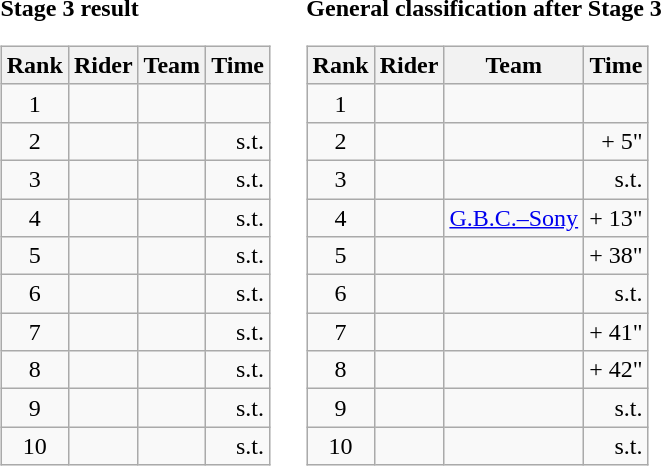<table>
<tr>
<td><strong>Stage 3 result</strong><br><table class="wikitable">
<tr>
<th scope="col">Rank</th>
<th scope="col">Rider</th>
<th scope="col">Team</th>
<th scope="col">Time</th>
</tr>
<tr>
<td style="text-align:center;">1</td>
<td></td>
<td></td>
<td style="text-align:right;"></td>
</tr>
<tr>
<td style="text-align:center;">2</td>
<td></td>
<td></td>
<td style="text-align:right;">s.t.</td>
</tr>
<tr>
<td style="text-align:center;">3</td>
<td></td>
<td></td>
<td style="text-align:right;">s.t.</td>
</tr>
<tr>
<td style="text-align:center;">4</td>
<td></td>
<td></td>
<td style="text-align:right;">s.t.</td>
</tr>
<tr>
<td style="text-align:center;">5</td>
<td></td>
<td></td>
<td style="text-align:right;">s.t.</td>
</tr>
<tr>
<td style="text-align:center;">6</td>
<td></td>
<td></td>
<td style="text-align:right;">s.t.</td>
</tr>
<tr>
<td style="text-align:center;">7</td>
<td></td>
<td></td>
<td style="text-align:right;">s.t.</td>
</tr>
<tr>
<td style="text-align:center;">8</td>
<td></td>
<td></td>
<td style="text-align:right;">s.t.</td>
</tr>
<tr>
<td style="text-align:center;">9</td>
<td></td>
<td></td>
<td style="text-align:right;">s.t.</td>
</tr>
<tr>
<td style="text-align:center;">10</td>
<td></td>
<td></td>
<td style="text-align:right;">s.t.</td>
</tr>
</table>
</td>
<td></td>
<td><strong>General classification after Stage 3</strong><br><table class="wikitable">
<tr>
<th scope="col">Rank</th>
<th scope="col">Rider</th>
<th scope="col">Team</th>
<th scope="col">Time</th>
</tr>
<tr>
<td style="text-align:center;">1</td>
<td></td>
<td></td>
<td style="text-align:right;"></td>
</tr>
<tr>
<td style="text-align:center;">2</td>
<td></td>
<td></td>
<td style="text-align:right;">+ 5"</td>
</tr>
<tr>
<td style="text-align:center;">3</td>
<td></td>
<td></td>
<td style="text-align:right;">s.t.</td>
</tr>
<tr>
<td style="text-align:center;">4</td>
<td></td>
<td><a href='#'>G.B.C.–Sony</a></td>
<td style="text-align:right;">+ 13"</td>
</tr>
<tr>
<td style="text-align:center;">5</td>
<td></td>
<td></td>
<td style="text-align:right;">+ 38"</td>
</tr>
<tr>
<td style="text-align:center;">6</td>
<td></td>
<td></td>
<td style="text-align:right;">s.t.</td>
</tr>
<tr>
<td style="text-align:center;">7</td>
<td></td>
<td></td>
<td style="text-align:right;">+ 41"</td>
</tr>
<tr>
<td style="text-align:center;">8</td>
<td></td>
<td></td>
<td style="text-align:right;">+ 42"</td>
</tr>
<tr>
<td style="text-align:center;">9</td>
<td></td>
<td></td>
<td style="text-align:right;">s.t.</td>
</tr>
<tr>
<td style="text-align:center;">10</td>
<td></td>
<td></td>
<td style="text-align:right;">s.t.</td>
</tr>
</table>
</td>
</tr>
</table>
